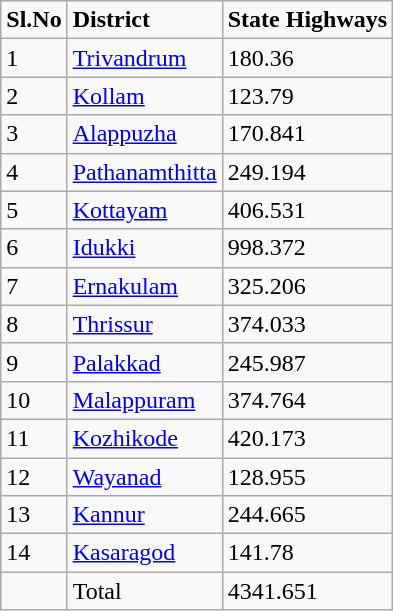<table class="sortable wikitable">
<tr>
<td><strong>Sl.No</strong></td>
<td><strong>District</strong></td>
<td><strong>State Highways</strong></td>
</tr>
<tr>
<td>1</td>
<td><a href='#'>Trivandrum</a></td>
<td>180.36</td>
</tr>
<tr>
<td>2</td>
<td><a href='#'>Kollam</a></td>
<td>123.79</td>
</tr>
<tr>
<td>3</td>
<td><a href='#'>Alappuzha</a></td>
<td>170.841</td>
</tr>
<tr>
<td>4</td>
<td><a href='#'>Pathanamthitta</a></td>
<td>249.194</td>
</tr>
<tr>
<td>5</td>
<td><a href='#'>Kottayam</a></td>
<td>406.531</td>
</tr>
<tr>
<td>6</td>
<td><a href='#'>Idukki</a></td>
<td>998.372</td>
</tr>
<tr>
<td>7</td>
<td><a href='#'>Ernakulam</a></td>
<td>325.206</td>
</tr>
<tr>
<td>8</td>
<td><a href='#'>Thrissur</a></td>
<td>374.033</td>
</tr>
<tr>
<td>9</td>
<td><a href='#'>Palakkad</a></td>
<td>245.987</td>
</tr>
<tr>
<td>10</td>
<td><a href='#'>Malappuram</a></td>
<td>374.764</td>
</tr>
<tr>
<td>11</td>
<td><a href='#'>Kozhikode</a></td>
<td>420.173</td>
</tr>
<tr>
<td>12</td>
<td><a href='#'>Wayanad</a></td>
<td>128.955</td>
</tr>
<tr>
<td>13</td>
<td><a href='#'>Kannur</a></td>
<td>244.665</td>
</tr>
<tr>
<td>14</td>
<td><a href='#'>Kasaragod</a></td>
<td>141.78</td>
</tr>
<tr>
<td></td>
<td>Total</td>
<td>4341.651</td>
</tr>
</table>
